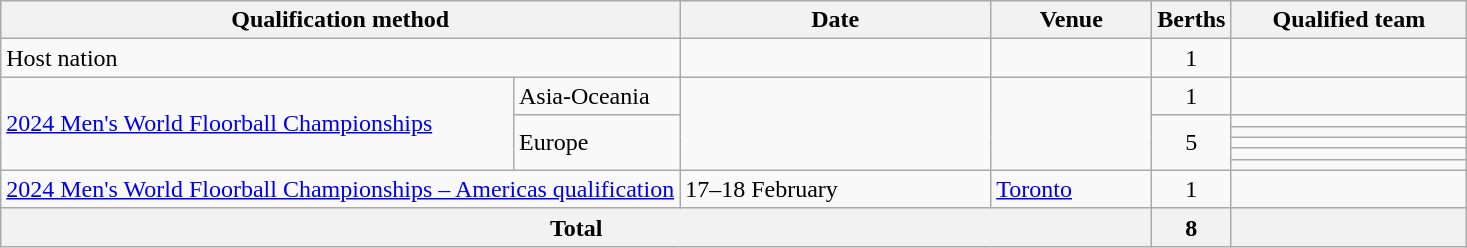<table class="wikitable">
<tr>
<th colspan="2" width=150>Qualification method</th>
<th width=200>Date</th>
<th width=100>Venue</th>
<th>Berths</th>
<th width=150>Qualified team</th>
</tr>
<tr>
<td colspan="2">Host nation</td>
<td></td>
<td></td>
<td style="text-align:center;">1</td>
<td></td>
</tr>
<tr>
<td rowspan="6"><a href='#'>2024 Men's World Floorball Championships</a></td>
<td>Asia-Oceania</td>
<td rowspan="6"></td>
<td rowspan="6"></td>
<td style="text-align:center;">1</td>
<td></td>
</tr>
<tr>
<td rowspan="5">Europe</td>
<td rowspan="5" style="text-align:center;">5</td>
<td></td>
</tr>
<tr>
<td></td>
</tr>
<tr>
<td></td>
</tr>
<tr>
<td></td>
</tr>
<tr>
<td></td>
</tr>
<tr>
<td colspan=2><a href='#'>2024 Men's World Floorball Championships – Americas qualification</a></td>
<td>17–18 February</td>
<td> <a href='#'>Toronto</a></td>
<td style="text-align:center;">1</td>
<td></td>
</tr>
<tr>
<th colspan="4">Total</th>
<th>8</th>
<th></th>
</tr>
</table>
